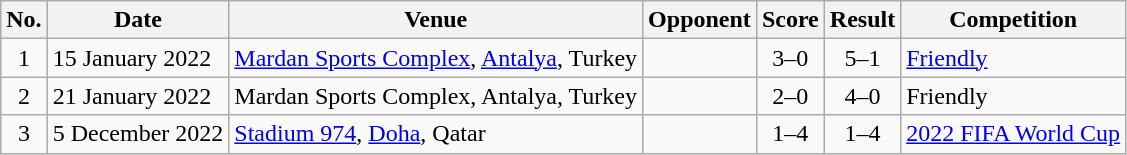<table class="wikitable sortable">
<tr>
<th>No.</th>
<th>Date</th>
<th>Venue</th>
<th>Opponent</th>
<th>Score</th>
<th>Result</th>
<th>Competition</th>
</tr>
<tr>
<td style="text-align:center">1</td>
<td>15 January 2022</td>
<td><a href='#'>Mardan Sports Complex</a>, <a href='#'>Antalya</a>, Turkey</td>
<td></td>
<td style="text-align:center">3–0</td>
<td style="text-align:center">5–1</td>
<td><a href='#'>Friendly</a></td>
</tr>
<tr>
<td style="text-align:center">2</td>
<td>21 January 2022</td>
<td>Mardan Sports Complex, Antalya, Turkey</td>
<td></td>
<td style="text-align:center">2–0</td>
<td style="text-align:center">4–0</td>
<td>Friendly</td>
</tr>
<tr>
<td style="text-align:center">3</td>
<td>5 December 2022</td>
<td><a href='#'>Stadium 974</a>, <a href='#'>Doha</a>, Qatar</td>
<td></td>
<td style="text-align:center">1–4</td>
<td style="text-align:center">1–4</td>
<td><a href='#'>2022 FIFA World Cup</a></td>
</tr>
</table>
